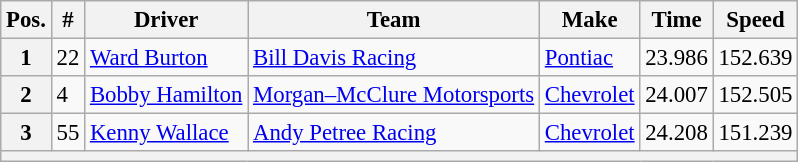<table class="wikitable" style="font-size:95%">
<tr>
<th>Pos.</th>
<th>#</th>
<th>Driver</th>
<th>Team</th>
<th>Make</th>
<th>Time</th>
<th>Speed</th>
</tr>
<tr>
<th>1</th>
<td>22</td>
<td><a href='#'>Ward Burton</a></td>
<td><a href='#'>Bill Davis Racing</a></td>
<td><a href='#'>Pontiac</a></td>
<td>23.986</td>
<td>152.639</td>
</tr>
<tr>
<th>2</th>
<td>4</td>
<td><a href='#'>Bobby Hamilton</a></td>
<td><a href='#'>Morgan–McClure Motorsports</a></td>
<td><a href='#'>Chevrolet</a></td>
<td>24.007</td>
<td>152.505</td>
</tr>
<tr>
<th>3</th>
<td>55</td>
<td><a href='#'>Kenny Wallace</a></td>
<td><a href='#'>Andy Petree Racing</a></td>
<td><a href='#'>Chevrolet</a></td>
<td>24.208</td>
<td>151.239</td>
</tr>
<tr>
<th colspan="7"></th>
</tr>
</table>
